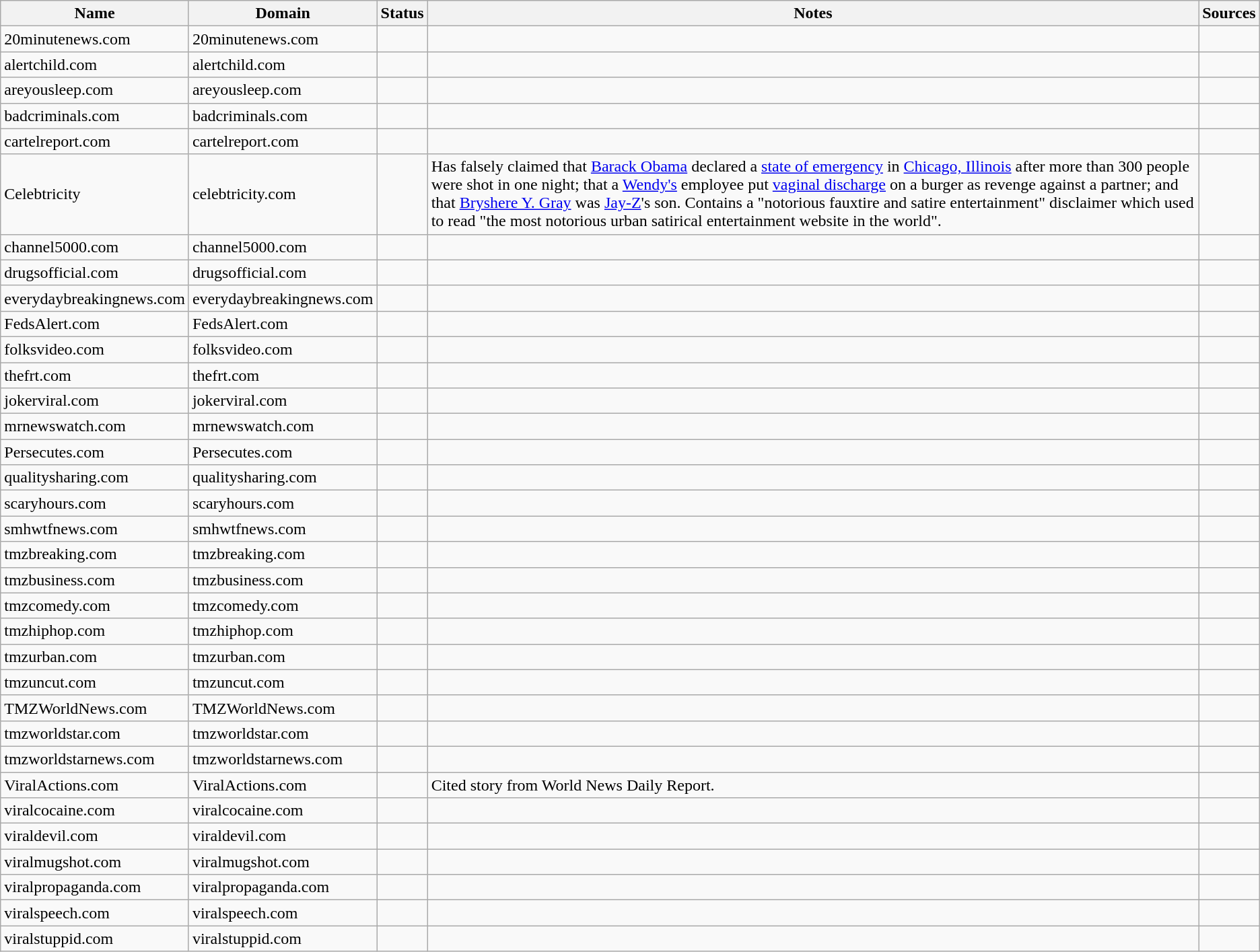<table class="wikitable sortable mw-collapsible">
<tr>
<th>Name</th>
<th>Domain</th>
<th>Status</th>
<th class="sortable">Notes</th>
<th class="unsortable">Sources</th>
</tr>
<tr>
<td>20minutenews.com</td>
<td>20minutenews.com</td>
<td></td>
<td></td>
<td></td>
</tr>
<tr>
<td>alertchild.com</td>
<td>alertchild.com</td>
<td></td>
<td></td>
<td></td>
</tr>
<tr>
<td>areyousleep.com</td>
<td>areyousleep.com</td>
<td></td>
<td></td>
<td></td>
</tr>
<tr>
<td>badcriminals.com</td>
<td>badcriminals.com</td>
<td></td>
<td></td>
<td></td>
</tr>
<tr>
<td>cartelreport.com</td>
<td>cartelreport.com</td>
<td></td>
<td></td>
<td></td>
</tr>
<tr>
<td>Celebtricity</td>
<td>celebtricity.com</td>
<td></td>
<td>Has falsely claimed that <a href='#'>Barack Obama</a> declared a <a href='#'>state of emergency</a> in <a href='#'>Chicago, Illinois</a> after more than 300 people were shot in one night; that a <a href='#'>Wendy's</a> employee put <a href='#'>vaginal discharge</a> on a burger as revenge against a partner; and that <a href='#'>Bryshere Y. Gray</a> was <a href='#'>Jay-Z</a>'s son. Contains a "notorious fauxtire and satire entertainment" disclaimer which used to read "the most notorious urban satirical entertainment website in the world".</td>
<td></td>
</tr>
<tr>
<td>channel5000.com</td>
<td>channel5000.com</td>
<td></td>
<td></td>
<td></td>
</tr>
<tr>
<td>drugsofficial.com</td>
<td>drugsofficial.com</td>
<td></td>
<td></td>
<td></td>
</tr>
<tr>
<td>everydaybreakingnews.com</td>
<td>everydaybreakingnews.com</td>
<td></td>
<td></td>
<td></td>
</tr>
<tr>
<td>FedsAlert.com</td>
<td>FedsAlert.com</td>
<td></td>
<td></td>
<td></td>
</tr>
<tr>
<td>folksvideo.com</td>
<td>folksvideo.com</td>
<td></td>
<td></td>
<td></td>
</tr>
<tr>
<td>thefrt.com</td>
<td>thefrt.com</td>
<td></td>
<td></td>
<td></td>
</tr>
<tr>
<td>jokerviral.com</td>
<td>jokerviral.com</td>
<td></td>
<td></td>
<td></td>
</tr>
<tr>
<td>mrnewswatch.com</td>
<td>mrnewswatch.com</td>
<td></td>
<td></td>
<td></td>
</tr>
<tr>
<td>Persecutes.com</td>
<td>Persecutes.com</td>
<td></td>
<td></td>
<td></td>
</tr>
<tr>
<td>qualitysharing.com</td>
<td>qualitysharing.com</td>
<td></td>
<td></td>
<td></td>
</tr>
<tr>
<td>scaryhours.com</td>
<td>scaryhours.com</td>
<td></td>
<td></td>
<td></td>
</tr>
<tr>
<td>smhwtfnews.com</td>
<td>smhwtfnews.com</td>
<td></td>
<td></td>
<td></td>
</tr>
<tr>
<td>tmzbreaking.com</td>
<td>tmzbreaking.com</td>
<td></td>
<td></td>
<td></td>
</tr>
<tr>
<td>tmzbusiness.com</td>
<td>tmzbusiness.com</td>
<td></td>
<td></td>
<td></td>
</tr>
<tr>
<td>tmzcomedy.com</td>
<td>tmzcomedy.com</td>
<td></td>
<td></td>
<td></td>
</tr>
<tr>
<td>tmzhiphop.com</td>
<td>tmzhiphop.com</td>
<td></td>
<td></td>
<td></td>
</tr>
<tr>
<td>tmzurban.com</td>
<td>tmzurban.com</td>
<td></td>
<td></td>
<td></td>
</tr>
<tr>
<td>tmzuncut.com</td>
<td>tmzuncut.com</td>
<td></td>
<td></td>
<td></td>
</tr>
<tr>
<td>TMZWorldNews.com</td>
<td>TMZWorldNews.com</td>
<td></td>
<td></td>
<td></td>
</tr>
<tr>
<td>tmzworldstar.com</td>
<td>tmzworldstar.com</td>
<td></td>
<td></td>
<td></td>
</tr>
<tr>
<td>tmzworldstarnews.com</td>
<td>tmzworldstarnews.com</td>
<td></td>
<td></td>
<td></td>
</tr>
<tr>
<td>ViralActions.com</td>
<td>ViralActions.com</td>
<td></td>
<td>Cited story from World News Daily Report.</td>
<td></td>
</tr>
<tr>
<td>viralcocaine.com</td>
<td>viralcocaine.com</td>
<td></td>
<td></td>
<td></td>
</tr>
<tr>
<td>viraldevil.com</td>
<td>viraldevil.com</td>
<td></td>
<td></td>
<td></td>
</tr>
<tr>
<td>viralmugshot.com</td>
<td>viralmugshot.com</td>
<td></td>
<td></td>
<td></td>
</tr>
<tr>
<td>viralpropaganda.com</td>
<td>viralpropaganda.com</td>
<td></td>
<td></td>
<td></td>
</tr>
<tr>
<td>viralspeech.com</td>
<td>viralspeech.com</td>
<td></td>
<td></td>
<td></td>
</tr>
<tr>
<td>viralstuppid.com</td>
<td>viralstuppid.com</td>
<td></td>
<td></td>
<td></td>
</tr>
</table>
